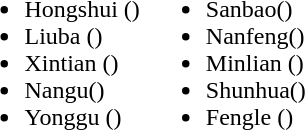<table>
<tr>
<td valign="top"><br><ul><li>Hongshui ()</li><li>Liuba  ()</li><li>Xintian ()</li><li>Nangu()</li><li>Yonggu ()</li></ul></td>
<td valign="top"><br><ul><li>Sanbao()</li><li>Nanfeng()</li><li>Minlian ()</li><li>Shunhua()</li><li>Fengle ()</li></ul></td>
</tr>
</table>
